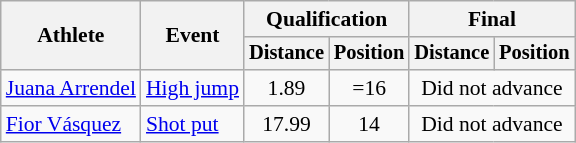<table class=wikitable style="font-size:90%">
<tr>
<th rowspan="2">Athlete</th>
<th rowspan="2">Event</th>
<th colspan="2">Qualification</th>
<th colspan="2">Final</th>
</tr>
<tr style="font-size:95%">
<th>Distance</th>
<th>Position</th>
<th>Distance</th>
<th>Position</th>
</tr>
<tr align=center>
<td align=left><a href='#'>Juana Arrendel</a></td>
<td align=left><a href='#'>High jump</a></td>
<td>1.89</td>
<td>=16</td>
<td colspan=2>Did not advance</td>
</tr>
<tr align=center>
<td align=left><a href='#'>Fior Vásquez</a></td>
<td align=left><a href='#'>Shot put</a></td>
<td>17.99</td>
<td>14</td>
<td colspan=2>Did not advance</td>
</tr>
</table>
